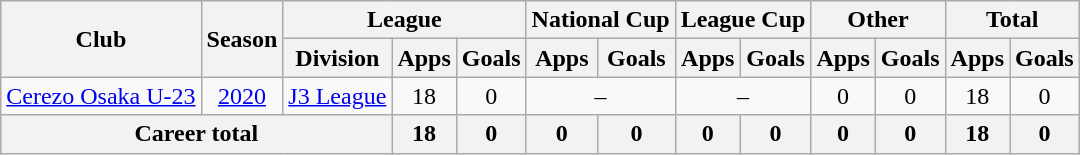<table class="wikitable" style="text-align: center">
<tr>
<th rowspan="2">Club</th>
<th rowspan="2">Season</th>
<th colspan="3">League</th>
<th colspan="2">National Cup</th>
<th colspan="2">League Cup</th>
<th colspan="2">Other</th>
<th colspan="2">Total</th>
</tr>
<tr>
<th>Division</th>
<th>Apps</th>
<th>Goals</th>
<th>Apps</th>
<th>Goals</th>
<th>Apps</th>
<th>Goals</th>
<th>Apps</th>
<th>Goals</th>
<th>Apps</th>
<th>Goals</th>
</tr>
<tr>
<td><a href='#'>Cerezo Osaka U-23</a></td>
<td><a href='#'>2020</a></td>
<td><a href='#'>J3 League</a></td>
<td>18</td>
<td>0</td>
<td colspan="2">–</td>
<td colspan="2">–</td>
<td>0</td>
<td>0</td>
<td>18</td>
<td>0</td>
</tr>
<tr>
<th colspan=3>Career total</th>
<th>18</th>
<th>0</th>
<th>0</th>
<th>0</th>
<th>0</th>
<th>0</th>
<th>0</th>
<th>0</th>
<th>18</th>
<th>0</th>
</tr>
</table>
